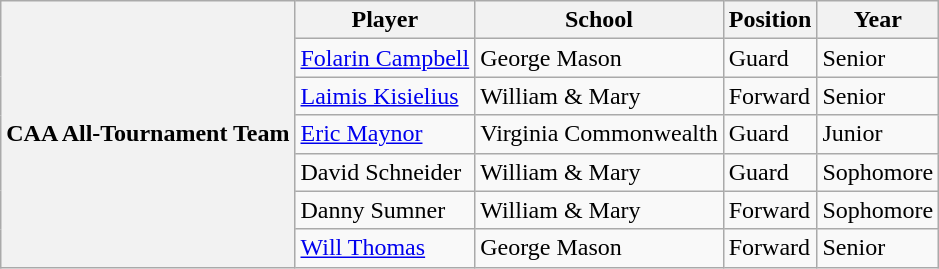<table class="wikitable" border="1">
<tr>
<th rowspan=7 valign=middle>CAA All-Tournament Team</th>
<th>Player</th>
<th>School</th>
<th>Position</th>
<th>Year</th>
</tr>
<tr>
<td><a href='#'>Folarin Campbell</a></td>
<td>George Mason</td>
<td>Guard</td>
<td>Senior</td>
</tr>
<tr>
<td><a href='#'>Laimis Kisielius</a></td>
<td>William & Mary</td>
<td>Forward</td>
<td>Senior</td>
</tr>
<tr>
<td><a href='#'>Eric Maynor</a></td>
<td>Virginia Commonwealth</td>
<td>Guard</td>
<td>Junior</td>
</tr>
<tr>
<td>David Schneider</td>
<td>William & Mary</td>
<td>Guard</td>
<td>Sophomore</td>
</tr>
<tr>
<td>Danny Sumner</td>
<td>William & Mary</td>
<td>Forward</td>
<td>Sophomore</td>
</tr>
<tr>
<td><a href='#'>Will Thomas</a></td>
<td>George Mason</td>
<td>Forward</td>
<td>Senior</td>
</tr>
</table>
